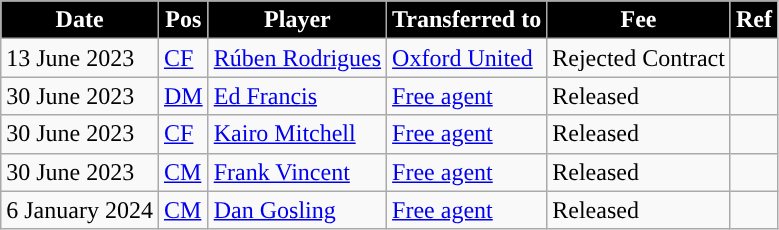<table class="wikitable plainrowheaders sortable">
<tr>
<th style="background:black; color:white; ">Date</th>
<th style="background:black; color:white; ">Pos</th>
<th style="background:black; color:white; ">Player</th>
<th style="background:black; color:white; ">Transferred to</th>
<th style="background:black; color:white; ">Fee</th>
<th style="background:black; color:white; ">Ref</th>
</tr>
<tr>
<td>13 June 2023</td>
<td><a href='#'>CF</a></td>
<td> <a href='#'>Rúben Rodrigues</a></td>
<td> <a href='#'>Oxford United</a></td>
<td>Rejected Contract</td>
<td></td>
</tr>
<tr>
<td>30 June 2023</td>
<td><a href='#'>DM</a></td>
<td> <a href='#'>Ed Francis</a></td>
<td> <a href='#'>Free agent</a></td>
<td>Released</td>
<td></td>
</tr>
<tr>
<td>30 June 2023</td>
<td><a href='#'>CF</a></td>
<td> <a href='#'>Kairo Mitchell</a></td>
<td> <a href='#'>Free agent</a></td>
<td>Released</td>
<td></td>
</tr>
<tr>
<td>30 June 2023</td>
<td><a href='#'>CM</a></td>
<td> <a href='#'>Frank Vincent</a></td>
<td> <a href='#'>Free agent</a></td>
<td>Released</td>
<td></td>
</tr>
<tr>
<td>6 January 2024</td>
<td><a href='#'>CM</a></td>
<td> <a href='#'>Dan Gosling</a></td>
<td> <a href='#'>Free agent</a></td>
<td>Released</td>
<td></td>
</tr>
</table>
